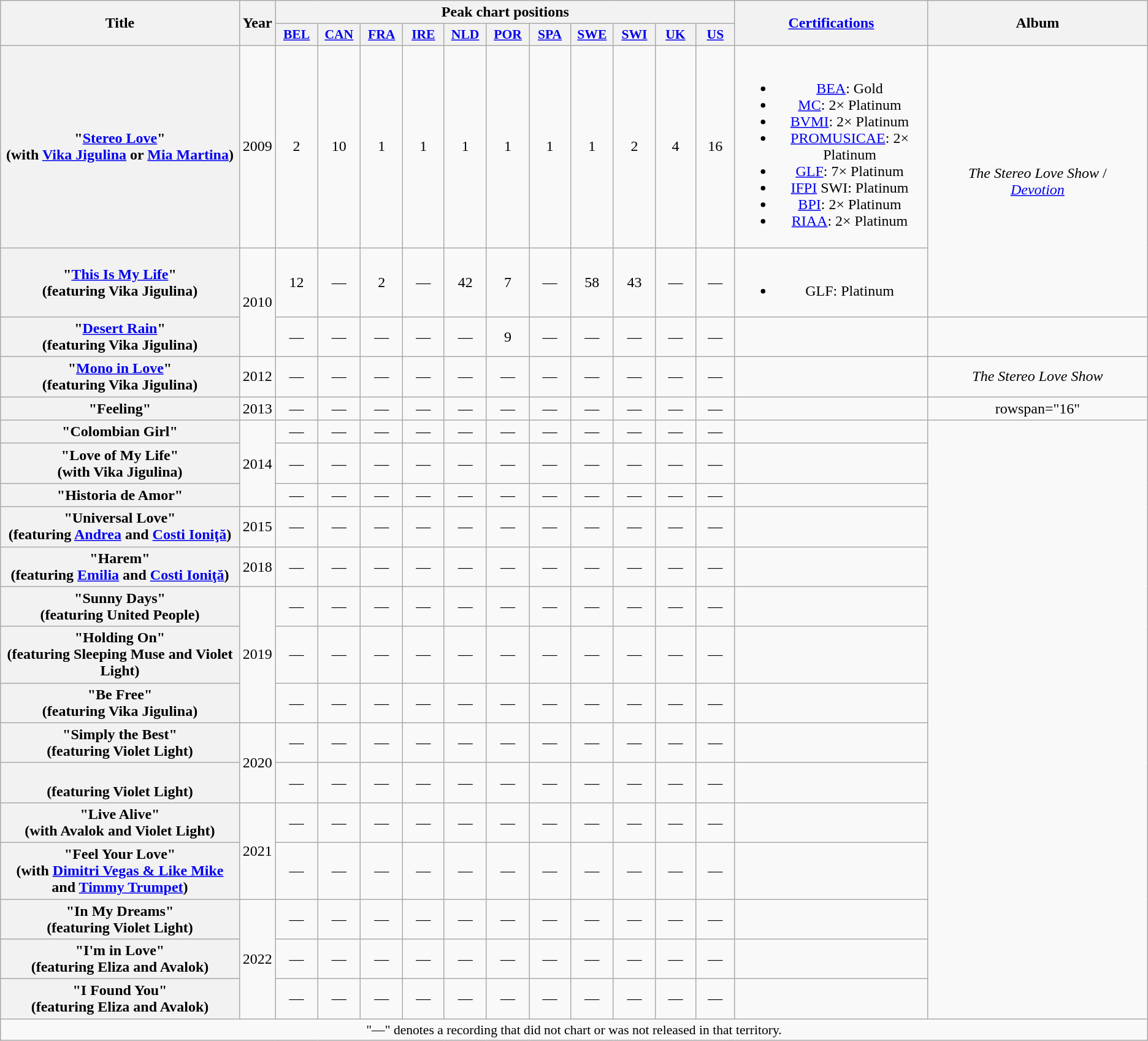<table class="wikitable plainrowheaders" style="text-align:center;" border="1">
<tr>
<th scope="col" rowspan="2" style="width:20em;">Title</th>
<th scope="col" rowspan="2" style="width:1em;">Year</th>
<th scope="col" colspan="11">Peak chart positions</th>
<th scope="col" rowspan="2" style="width:14em;"><a href='#'>Certifications</a></th>
<th scope="col" rowspan="2" style="width:18em;">Album</th>
</tr>
<tr>
<th style="width:3em;font-size:90%"><a href='#'>BEL</a> <br></th>
<th style="width:3em;font-size:90%"><a href='#'>CAN</a> <br></th>
<th style="width:3em;font-size:90%"><a href='#'>FRA</a> <br></th>
<th style="width:3em;font-size:90%"><a href='#'>IRE</a> <br></th>
<th style="width:3em;font-size:90%"><a href='#'>NLD</a> <br></th>
<th style="width:3em;font-size:90%"><a href='#'>POR</a> <br></th>
<th style="width:3em;font-size:90%"><a href='#'>SPA</a> <br></th>
<th style="width:3em;font-size:90%"><a href='#'>SWE</a> <br></th>
<th style="width:3em;font-size:90%"><a href='#'>SWI</a> <br></th>
<th style="width:3em;font-size:90%"><a href='#'>UK</a> <br></th>
<th style="width:3em;font-size:90%"><a href='#'>US</a> <br></th>
</tr>
<tr>
<th scope="row">"<a href='#'>Stereo Love</a>" <br><span>(with <a href='#'>Vika Jigulina</a> or <a href='#'>Mia Martina</a>)</span></th>
<td>2009</td>
<td>2</td>
<td>10</td>
<td>1</td>
<td>1</td>
<td>1</td>
<td>1</td>
<td>1</td>
<td>1</td>
<td>2</td>
<td>4</td>
<td>16</td>
<td><br><ul><li><a href='#'>BEA</a>: Gold</li><li><a href='#'>MC</a>: 2× Platinum</li><li><a href='#'>BVMI</a>: 2× Platinum</li><li><a href='#'>PROMUSICAE</a>: 2× Platinum</li><li><a href='#'>GLF</a>: 7× Platinum</li><li><a href='#'>IFPI</a> SWI: Platinum</li><li><a href='#'>BPI</a>: 2× Platinum</li><li><a href='#'>RIAA</a>: 2× Platinum</li></ul></td>
<td rowspan="2"><em>The Stereo Love Show</em> /<br><em><a href='#'>Devotion</a></em></td>
</tr>
<tr>
<th scope="row">"<a href='#'>This Is My Life</a>" <br><span>(featuring Vika Jigulina)</span></th>
<td rowspan="2">2010</td>
<td>12</td>
<td>—</td>
<td>2</td>
<td>—</td>
<td>42</td>
<td>7</td>
<td>—</td>
<td>58</td>
<td>43</td>
<td>—</td>
<td>—</td>
<td><br><ul><li>GLF: Platinum</li></ul></td>
</tr>
<tr>
<th scope="row">"<a href='#'>Desert Rain</a>" <br><span>(featuring Vika Jigulina)</span></th>
<td>—</td>
<td>—</td>
<td>—</td>
<td>—</td>
<td>—</td>
<td>9</td>
<td>—</td>
<td>—</td>
<td>—</td>
<td>—</td>
<td>—</td>
<td></td>
<td></td>
</tr>
<tr>
<th scope="row">"<a href='#'>Mono in Love</a>" <br><span>(featuring Vika Jigulina)</span></th>
<td>2012</td>
<td>—</td>
<td>—</td>
<td>—</td>
<td>—</td>
<td>—</td>
<td>—</td>
<td>—</td>
<td>—</td>
<td>—</td>
<td>—</td>
<td>—</td>
<td></td>
<td><em>The Stereo Love Show</em></td>
</tr>
<tr>
<th scope="row">"Feeling"</th>
<td>2013</td>
<td>—</td>
<td>—</td>
<td>—</td>
<td>—</td>
<td>—</td>
<td>—</td>
<td>—</td>
<td>—</td>
<td>—</td>
<td>—</td>
<td>—</td>
<td></td>
<td>rowspan="16" </td>
</tr>
<tr>
<th scope="row">"Colombian Girl"</th>
<td rowspan="3">2014</td>
<td>—</td>
<td>—</td>
<td>—</td>
<td>—</td>
<td>—</td>
<td>—</td>
<td>—</td>
<td>—</td>
<td>—</td>
<td>—</td>
<td>—</td>
<td></td>
</tr>
<tr>
<th scope="row">"Love of My Life" <br><span>(with Vika Jigulina)</span></th>
<td>—</td>
<td>—</td>
<td>—</td>
<td>—</td>
<td>—</td>
<td>—</td>
<td>—</td>
<td>—</td>
<td>—</td>
<td>—</td>
<td>—</td>
<td></td>
</tr>
<tr>
<th scope="row">"Historia de Amor"</th>
<td>—</td>
<td>—</td>
<td>—</td>
<td>—</td>
<td>—</td>
<td>—</td>
<td>—</td>
<td>—</td>
<td>—</td>
<td>—</td>
<td>—</td>
<td></td>
</tr>
<tr>
<th scope="row">"Universal Love" <br><span>(featuring <a href='#'>Andrea</a> and <a href='#'>Costi Ioniţă</a>)</span></th>
<td>2015</td>
<td>—</td>
<td>—</td>
<td>—</td>
<td>—</td>
<td>—</td>
<td>—</td>
<td>—</td>
<td>—</td>
<td>—</td>
<td>—</td>
<td>—</td>
<td></td>
</tr>
<tr>
<th scope="row">"Harem" <br><span>(featuring <a href='#'>Emilia</a> and <a href='#'>Costi Ioniţă</a>)</span></th>
<td>2018</td>
<td>—</td>
<td>—</td>
<td>—</td>
<td>—</td>
<td>—</td>
<td>—</td>
<td>—</td>
<td>—</td>
<td>—</td>
<td>—</td>
<td>—</td>
<td></td>
</tr>
<tr>
<th scope="row">"Sunny Days" <br><span>(featuring United People)</span></th>
<td rowspan="3">2019</td>
<td>—</td>
<td>—</td>
<td>—</td>
<td>—</td>
<td>—</td>
<td>—</td>
<td>—</td>
<td>—</td>
<td>—</td>
<td>—</td>
<td>—</td>
<td></td>
</tr>
<tr>
<th scope="row">"Holding On" <br><span>(featuring Sleeping Muse and Violet Light)</span></th>
<td>—</td>
<td>—</td>
<td>—</td>
<td>—</td>
<td>—</td>
<td>—</td>
<td>—</td>
<td>—</td>
<td>—</td>
<td>—</td>
<td>—</td>
<td></td>
</tr>
<tr>
<th scope="row">"Be Free" <br><span>(featuring Vika Jigulina)</span></th>
<td>—</td>
<td>—</td>
<td>—</td>
<td>—</td>
<td>—</td>
<td>—</td>
<td>—</td>
<td>—</td>
<td>—</td>
<td>—</td>
<td>—</td>
<td></td>
</tr>
<tr>
<th scope="row">"Simply the Best" <br><span>(featuring Violet Light)</span></th>
<td rowspan="2">2020</td>
<td>—</td>
<td>—</td>
<td>—</td>
<td>—</td>
<td>—</td>
<td>—</td>
<td>—</td>
<td>—</td>
<td>—</td>
<td>—</td>
<td>—</td>
<td></td>
</tr>
<tr>
<th scope="row"><br><span>(featuring Violet Light)</span></th>
<td>—</td>
<td>—</td>
<td>—</td>
<td>—</td>
<td>—</td>
<td>—</td>
<td>—</td>
<td>—</td>
<td>—</td>
<td>—</td>
<td>—</td>
<td></td>
</tr>
<tr>
<th scope="row">"Live Alive" <br><span>(with Avalok and Violet Light)</span></th>
<td rowspan="2">2021</td>
<td>—</td>
<td>—</td>
<td>—</td>
<td>—</td>
<td>—</td>
<td>—</td>
<td>—</td>
<td>—</td>
<td>—</td>
<td>—</td>
<td>—</td>
<td></td>
</tr>
<tr>
<th scope="row">"Feel Your Love" <br><span>(with <a href='#'>Dimitri Vegas & Like Mike</a> and <a href='#'>Timmy Trumpet</a>)</span></th>
<td>—</td>
<td>—</td>
<td>—</td>
<td>—</td>
<td>—</td>
<td>—</td>
<td>—</td>
<td>—</td>
<td>—</td>
<td>—</td>
<td>—</td>
<td></td>
</tr>
<tr>
<th scope="row">"In My Dreams" <br><span>(featuring Violet Light)</span></th>
<td rowspan="3">2022</td>
<td>—</td>
<td>—</td>
<td>—</td>
<td>—</td>
<td>—</td>
<td>—</td>
<td>—</td>
<td>—</td>
<td>—</td>
<td>—</td>
<td>—</td>
<td></td>
</tr>
<tr>
<th scope="row">"I'm in Love" <br><span>(featuring Eliza and Avalok)</span></th>
<td>—</td>
<td>—</td>
<td>—</td>
<td>—</td>
<td>—</td>
<td>—</td>
<td>—</td>
<td>—</td>
<td>—</td>
<td>—</td>
<td>—</td>
<td></td>
</tr>
<tr>
<th scope="row">"I Found You" <br><span>(featuring Eliza and Avalok)</span></th>
<td>—</td>
<td>—</td>
<td>—</td>
<td>—</td>
<td>—</td>
<td>—</td>
<td>—</td>
<td>—</td>
<td>—</td>
<td>—</td>
<td>—</td>
<td></td>
</tr>
<tr>
<td colspan="15" style="font-size:90%">"—" denotes a recording that did not chart or was not released in that territory.</td>
</tr>
</table>
